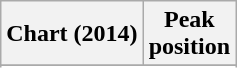<table class="wikitable plainrowheaders sortable">
<tr>
<th scope="col">Chart (2014)</th>
<th scope="col">Peak<br>position</th>
</tr>
<tr>
</tr>
<tr>
</tr>
<tr>
</tr>
</table>
